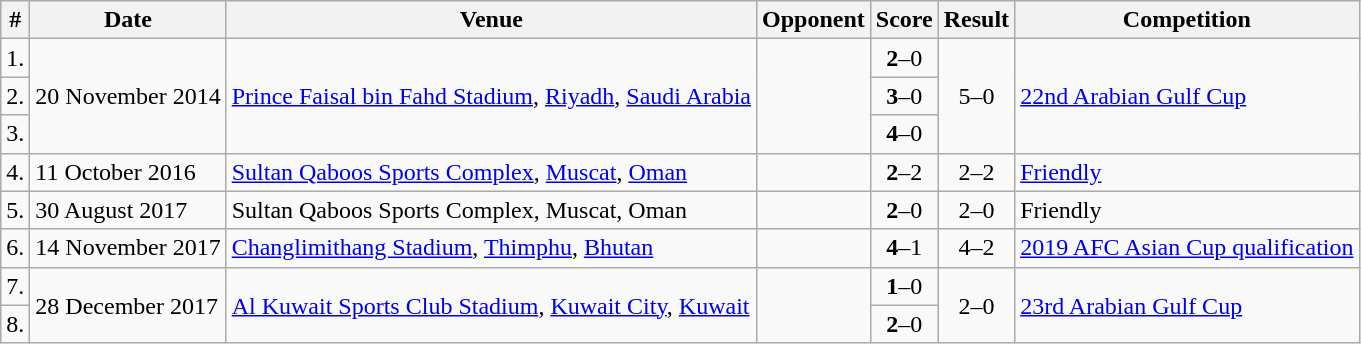<table class="wikitable">
<tr>
<th>#</th>
<th>Date</th>
<th>Venue</th>
<th>Opponent</th>
<th>Score</th>
<th>Result</th>
<th>Competition</th>
</tr>
<tr>
<td>1.</td>
<td rowspan=3>20 November 2014</td>
<td rowspan=3><a href='#'>Prince Faisal bin Fahd Stadium</a>, <a href='#'>Riyadh</a>, <a href='#'>Saudi Arabia</a></td>
<td rowspan=3></td>
<td align=center><strong>2</strong>–0</td>
<td rowspan=3 align=center>5–0</td>
<td rowspan=3><a href='#'>22nd Arabian Gulf Cup</a></td>
</tr>
<tr>
<td>2.</td>
<td align=center><strong>3</strong>–0</td>
</tr>
<tr>
<td>3.</td>
<td align=center><strong>4</strong>–0</td>
</tr>
<tr>
<td>4.</td>
<td>11 October 2016</td>
<td><a href='#'>Sultan Qaboos Sports Complex</a>, <a href='#'>Muscat</a>, <a href='#'>Oman</a></td>
<td></td>
<td align=center><strong>2</strong>–2</td>
<td align=center>2–2</td>
<td><a href='#'>Friendly</a></td>
</tr>
<tr>
<td>5.</td>
<td>30 August 2017</td>
<td>Sultan Qaboos Sports Complex, Muscat, Oman</td>
<td></td>
<td align=center><strong>2</strong>–0</td>
<td align=center>2–0</td>
<td>Friendly</td>
</tr>
<tr>
<td>6.</td>
<td>14 November 2017</td>
<td><a href='#'>Changlimithang Stadium</a>, <a href='#'>Thimphu</a>, <a href='#'>Bhutan</a></td>
<td></td>
<td align=center><strong>4</strong>–1</td>
<td align=center>4–2</td>
<td><a href='#'>2019 AFC Asian Cup qualification</a></td>
</tr>
<tr>
<td>7.</td>
<td rowspan="2">28 December 2017</td>
<td rowspan="2"><a href='#'>Al Kuwait Sports Club Stadium</a>, <a href='#'>Kuwait City</a>, <a href='#'>Kuwait</a></td>
<td rowspan="2"></td>
<td align=center><strong>1</strong>–0</td>
<td rowspan="2" style="text-align:center">2–0</td>
<td rowspan="2"><a href='#'>23rd Arabian Gulf Cup</a></td>
</tr>
<tr>
<td>8.</td>
<td align=center><strong>2</strong>–0</td>
</tr>
</table>
